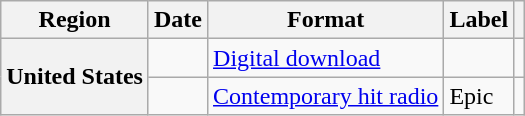<table class="wikitable plainrowheaders">
<tr>
<th scope="col">Region</th>
<th scope="col">Date</th>
<th scope="col">Format</th>
<th scope="col">Label</th>
<th scope="col"></th>
</tr>
<tr>
<th scope="row" rowspan="2">United States</th>
<td></td>
<td><a href='#'>Digital download</a></td>
<td></td>
<td></td>
</tr>
<tr>
<td></td>
<td><a href='#'>Contemporary hit radio</a></td>
<td>Epic</td>
<td></td>
</tr>
</table>
